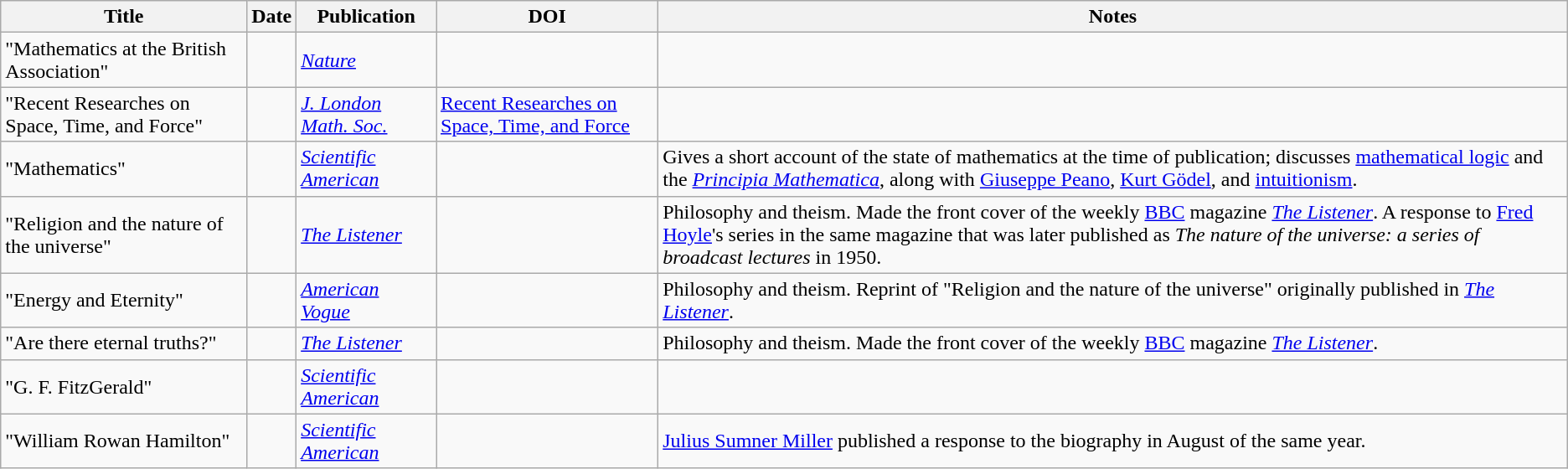<table class="wikitable sortable" width="auto" style="text-align: left">
<tr>
<th>Title</th>
<th>Date</th>
<th>Publication</th>
<th>DOI</th>
<th>Notes</th>
</tr>
<tr>
<td>"Mathematics at the British Association"</td>
<td></td>
<td><em><a href='#'>Nature</a></em></td>
<td></td>
<td></td>
</tr>
<tr>
<td>"Recent Researches on Space, Time, and Force"</td>
<td></td>
<td><em><a href='#'>J. London Math. Soc.</a></em></td>
<td><a href='#'>Recent Researches on Space, Time, and Force</a></td>
<td></td>
</tr>
<tr>
<td>"Mathematics"</td>
<td></td>
<td><em><a href='#'>Scientific American</a></em></td>
<td></td>
<td>Gives a short account of the state of mathematics at the time of publication; discusses <a href='#'>mathematical logic</a> and the <em><a href='#'>Principia Mathematica</a></em>, along with <a href='#'>Giuseppe Peano</a>, <a href='#'>Kurt Gödel</a>, and <a href='#'>intuitionism</a>.</td>
</tr>
<tr>
<td>"Religion and the nature of the universe"</td>
<td></td>
<td><em><a href='#'>The Listener</a></em></td>
<td></td>
<td>Philosophy and theism. Made the front cover of the weekly <a href='#'>BBC</a> magazine <em><a href='#'>The Listener</a></em>. A response to <a href='#'>Fred Hoyle</a>'s series in the same magazine that was later published as <em>The nature of the universe: a series of broadcast lectures</em> in 1950.</td>
</tr>
<tr>
<td>"Energy and Eternity"</td>
<td></td>
<td><em><a href='#'>American Vogue</a></em></td>
<td></td>
<td>Philosophy and theism. Reprint of "Religion and the nature of the universe" originally published in <em><a href='#'>The Listener</a></em>.</td>
</tr>
<tr>
<td>"Are there eternal truths?"</td>
<td></td>
<td><em><a href='#'>The Listener</a></em></td>
<td></td>
<td>Philosophy and theism. Made the front cover of the weekly <a href='#'>BBC</a> magazine <em><a href='#'>The Listener</a></em>.</td>
</tr>
<tr>
<td>"G. F. FitzGerald"</td>
<td></td>
<td><em><a href='#'>Scientific American</a></em></td>
<td></td>
<td></td>
</tr>
<tr>
<td>"William Rowan Hamilton"</td>
<td></td>
<td><em><a href='#'>Scientific American</a></em></td>
<td></td>
<td><a href='#'>Julius Sumner Miller</a> published a response to the biography in August of the same year.</td>
</tr>
</table>
